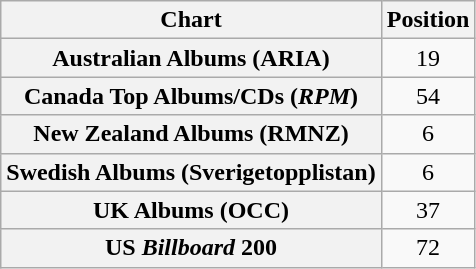<table class="wikitable sortable plainrowheaders" style="text-align:center">
<tr>
<th scope="col">Chart</th>
<th scope="col">Position</th>
</tr>
<tr>
<th scope="row">Australian Albums (ARIA)</th>
<td>19</td>
</tr>
<tr>
<th scope="row">Canada Top Albums/CDs (<em>RPM</em>)</th>
<td>54</td>
</tr>
<tr>
<th scope="row">New Zealand Albums (RMNZ)</th>
<td>6</td>
</tr>
<tr>
<th scope="row">Swedish Albums (Sverigetopplistan)</th>
<td>6</td>
</tr>
<tr>
<th scope="row">UK Albums (OCC)</th>
<td>37</td>
</tr>
<tr>
<th scope="row">US <em>Billboard</em> 200</th>
<td>72</td>
</tr>
</table>
